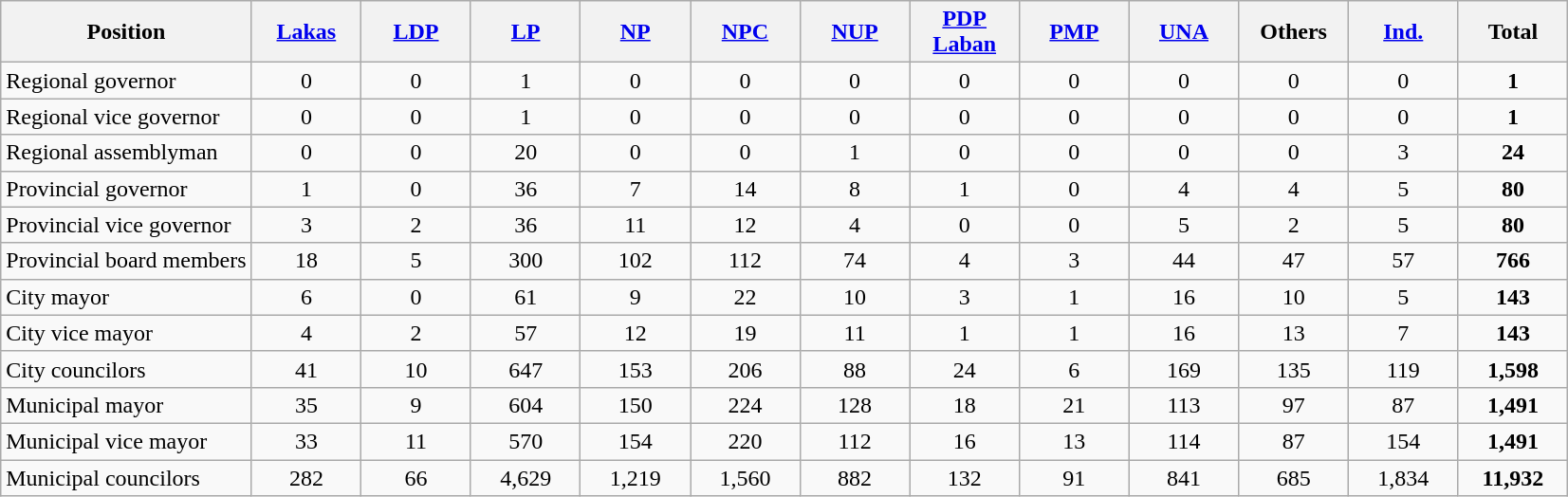<table class=wikitable style="text-align:center;">
<tr>
<th width=16%>Position</th>
<th width=7%><a href='#'>Lakas</a></th>
<th width=7%><a href='#'>LDP</a></th>
<th width=7%><a href='#'>LP</a></th>
<th width=7%><a href='#'>NP</a></th>
<th width=7%><a href='#'>NPC</a></th>
<th width=7%><a href='#'>NUP</a></th>
<th width=7%><a href='#'>PDP<br>Laban</a></th>
<th width=7%><a href='#'>PMP</a></th>
<th width=7%><a href='#'>UNA</a></th>
<th width=7%>Others</th>
<th width=7%><a href='#'>Ind.</a></th>
<th width=7%>Total</th>
</tr>
<tr>
<td align=left>Regional governor</td>
<td>0</td>
<td>0</td>
<td>1</td>
<td>0</td>
<td>0</td>
<td>0</td>
<td>0</td>
<td>0</td>
<td>0</td>
<td>0</td>
<td>0</td>
<td><strong>1</strong></td>
</tr>
<tr>
<td align=left>Regional vice governor</td>
<td>0</td>
<td>0</td>
<td>1</td>
<td>0</td>
<td>0</td>
<td>0</td>
<td>0</td>
<td>0</td>
<td>0</td>
<td>0</td>
<td>0</td>
<td><strong>1</strong></td>
</tr>
<tr>
<td align=left>Regional assemblyman</td>
<td>0</td>
<td>0</td>
<td>20</td>
<td>0</td>
<td>0</td>
<td>1</td>
<td>0</td>
<td>0</td>
<td>0</td>
<td>0</td>
<td>3</td>
<td><strong>24</strong></td>
</tr>
<tr>
<td align=left>Provincial governor</td>
<td>1</td>
<td>0</td>
<td>36</td>
<td>7</td>
<td>14</td>
<td>8</td>
<td>1</td>
<td>0</td>
<td>4</td>
<td>4</td>
<td>5</td>
<td><strong>80</strong></td>
</tr>
<tr>
<td align=left>Provincial vice governor</td>
<td>3</td>
<td>2</td>
<td>36</td>
<td>11</td>
<td>12</td>
<td>4</td>
<td>0</td>
<td>0</td>
<td>5</td>
<td>2</td>
<td>5</td>
<td><strong>80</strong></td>
</tr>
<tr>
<td align=left>Provincial board members</td>
<td>18</td>
<td>5</td>
<td>300</td>
<td>102</td>
<td>112</td>
<td>74</td>
<td>4</td>
<td>3</td>
<td>44</td>
<td>47</td>
<td>57</td>
<td><strong>766</strong></td>
</tr>
<tr>
<td align=left>City mayor</td>
<td>6</td>
<td>0</td>
<td>61</td>
<td>9</td>
<td>22</td>
<td>10</td>
<td>3</td>
<td>1</td>
<td>16</td>
<td>10</td>
<td>5</td>
<td><strong>143</strong></td>
</tr>
<tr>
<td align=left>City vice mayor</td>
<td>4</td>
<td>2</td>
<td>57</td>
<td>12</td>
<td>19</td>
<td>11</td>
<td>1</td>
<td>1</td>
<td>16</td>
<td>13</td>
<td>7</td>
<td><strong>143</strong></td>
</tr>
<tr>
<td align=left>City councilors</td>
<td>41</td>
<td>10</td>
<td>647</td>
<td>153</td>
<td>206</td>
<td>88</td>
<td>24</td>
<td>6</td>
<td>169</td>
<td>135</td>
<td>119</td>
<td><strong>1,598</strong></td>
</tr>
<tr>
<td align=left>Municipal mayor</td>
<td>35</td>
<td>9</td>
<td>604</td>
<td>150</td>
<td>224</td>
<td>128</td>
<td>18</td>
<td>21</td>
<td>113</td>
<td>97</td>
<td>87</td>
<td><strong>1,491</strong></td>
</tr>
<tr>
<td align=left>Municipal vice mayor</td>
<td>33</td>
<td>11</td>
<td>570</td>
<td>154</td>
<td>220</td>
<td>112</td>
<td>16</td>
<td>13</td>
<td>114</td>
<td>87</td>
<td>154</td>
<td><strong>1,491</strong></td>
</tr>
<tr>
<td align=left>Municipal councilors</td>
<td>282</td>
<td>66</td>
<td>4,629</td>
<td>1,219</td>
<td>1,560</td>
<td>882</td>
<td>132</td>
<td>91</td>
<td>841</td>
<td>685</td>
<td>1,834</td>
<td><strong>11,932</strong></td>
</tr>
</table>
